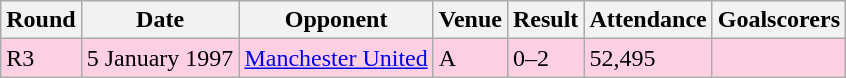<table class="wikitable">
<tr>
<th>Round</th>
<th>Date</th>
<th>Opponent</th>
<th>Venue</th>
<th>Result</th>
<th>Attendance</th>
<th>Goalscorers</th>
</tr>
<tr style="background-color: #ffd0e3;">
<td>R3</td>
<td>5 January 1997</td>
<td><a href='#'>Manchester United</a></td>
<td>A</td>
<td>0–2</td>
<td>52,495</td>
<td></td>
</tr>
</table>
